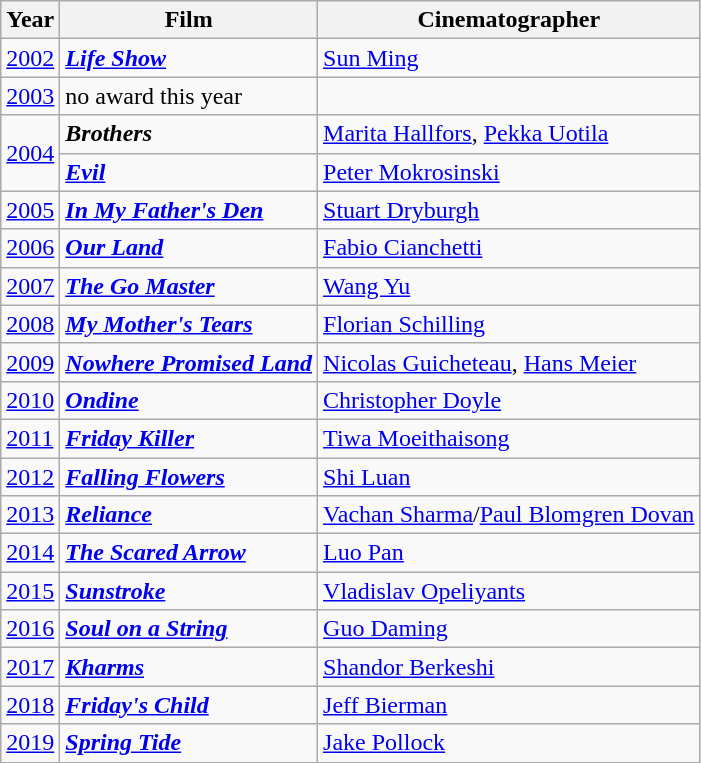<table class="wikitable">
<tr>
<th>Year</th>
<th>Film</th>
<th>Cinematographer</th>
</tr>
<tr>
<td><a href='#'>2002</a></td>
<td><strong><em><a href='#'>Life Show</a></em></strong></td>
<td> <a href='#'>Sun Ming</a></td>
</tr>
<tr>
<td><a href='#'>2003</a></td>
<td>no award this year</td>
<td></td>
</tr>
<tr>
<td rowspan="2"><a href='#'>2004</a></td>
<td><strong><em>Brothers</em></strong></td>
<td> <a href='#'>Marita Hallfors</a>, <a href='#'>Pekka Uotila</a></td>
</tr>
<tr>
<td><strong><em><a href='#'>Evil</a></em></strong></td>
<td> <a href='#'>Peter Mokrosinski</a></td>
</tr>
<tr>
<td><a href='#'>2005</a></td>
<td><strong><em><a href='#'>In My Father's Den</a></em></strong></td>
<td> <a href='#'>Stuart Dryburgh</a></td>
</tr>
<tr>
<td><a href='#'>2006</a></td>
<td><strong><em><a href='#'>Our Land</a></em></strong></td>
<td> <a href='#'>Fabio Cianchetti</a></td>
</tr>
<tr>
<td><a href='#'>2007</a></td>
<td><strong><em><a href='#'>The Go Master</a></em></strong></td>
<td> <a href='#'>Wang Yu</a></td>
</tr>
<tr>
<td><a href='#'>2008</a></td>
<td><strong><em><a href='#'>My Mother's Tears</a></em></strong></td>
<td> <a href='#'>Florian Schilling</a></td>
</tr>
<tr>
<td><a href='#'>2009</a></td>
<td><strong><em><a href='#'>Nowhere Promised Land</a></em></strong></td>
<td> <a href='#'>Nicolas Guicheteau</a>, <a href='#'>Hans Meier</a></td>
</tr>
<tr>
<td><a href='#'>2010</a></td>
<td><strong><em><a href='#'>Ondine</a></em></strong></td>
<td> <a href='#'>Christopher Doyle</a></td>
</tr>
<tr>
<td><a href='#'>2011</a></td>
<td><strong><em><a href='#'>Friday Killer</a></em></strong></td>
<td> <a href='#'>Tiwa Moeithaisong</a></td>
</tr>
<tr>
<td><a href='#'>2012</a></td>
<td><strong><em><a href='#'>Falling Flowers</a></em></strong></td>
<td> <a href='#'>Shi Luan</a></td>
</tr>
<tr>
<td><a href='#'>2013</a></td>
<td><strong><em><a href='#'>Reliance</a></em></strong></td>
<td> <a href='#'>Vachan Sharma</a>/<a href='#'>Paul Blomgren Dovan</a></td>
</tr>
<tr>
<td><a href='#'>2014</a></td>
<td><strong><em><a href='#'>The Scared Arrow</a></em></strong></td>
<td> <a href='#'>Luo Pan</a></td>
</tr>
<tr>
<td><a href='#'>2015</a></td>
<td><strong><em><a href='#'>Sunstroke</a></em></strong></td>
<td> <a href='#'>Vladislav Opeliyants</a></td>
</tr>
<tr>
<td><a href='#'>2016</a></td>
<td><strong><em><a href='#'>Soul on a String</a></em></strong></td>
<td> <a href='#'>Guo Daming</a></td>
</tr>
<tr>
<td><a href='#'>2017</a></td>
<td><strong><em><a href='#'>Kharms</a></em></strong></td>
<td> <a href='#'>Shandor Berkeshi</a></td>
</tr>
<tr>
<td><a href='#'>2018</a></td>
<td><strong><em><a href='#'>Friday's Child</a></em></strong></td>
<td> <a href='#'>Jeff Bierman</a></td>
</tr>
<tr>
<td><a href='#'>2019</a></td>
<td><strong><em><a href='#'>Spring Tide</a></em></strong></td>
<td><a href='#'>Jake Pollock</a></td>
</tr>
</table>
